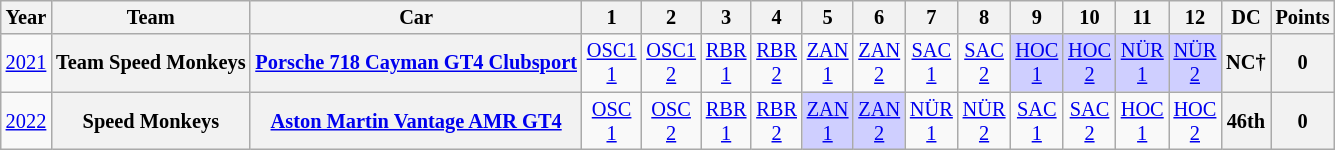<table class="wikitable" style="text-align:center; font-size:85%">
<tr>
<th>Year</th>
<th>Team</th>
<th>Car</th>
<th>1</th>
<th>2</th>
<th>3</th>
<th>4</th>
<th>5</th>
<th>6</th>
<th>7</th>
<th>8</th>
<th>9</th>
<th>10</th>
<th>11</th>
<th>12</th>
<th>DC</th>
<th>Points</th>
</tr>
<tr>
<td><a href='#'>2021</a></td>
<th nowrap>Team Speed Monkeys</th>
<th nowrap><a href='#'>Porsche 718 Cayman GT4 Clubsport</a></th>
<td style="background:#;"><a href='#'>OSC1<br>1</a></td>
<td style="background:#;"><a href='#'>OSC1<br>2</a></td>
<td style="background:#;"><a href='#'>RBR<br>1</a></td>
<td style="background:#;"><a href='#'>RBR<br>2</a></td>
<td style="background:#;"><a href='#'>ZAN<br>1</a></td>
<td style="background:#;"><a href='#'>ZAN<br>2</a></td>
<td style="background:#;"><a href='#'>SAC<br>1</a><br></td>
<td style="background:#;"><a href='#'>SAC<br>2</a><br></td>
<td style="background:#CFCFFF;"><a href='#'>HOC<br>1</a><br></td>
<td style="background:#CFCFFF;"><a href='#'>HOC<br>2</a><br></td>
<td style="background:#CFCFFF;"><a href='#'>NÜR<br>1</a><br></td>
<td style="background:#CFCFFF;"><a href='#'>NÜR<br>2</a><br></td>
<th>NC†</th>
<th>0</th>
</tr>
<tr>
<td><a href='#'>2022</a></td>
<th nowrap>Speed Monkeys</th>
<th nowrap><a href='#'>Aston Martin Vantage AMR GT4</a></th>
<td style="background:#;"><a href='#'>OSC<br>1</a><br></td>
<td style="background:#;"><a href='#'>OSC<br>2</a><br></td>
<td style="background:#;"><a href='#'>RBR<br>1</a><br></td>
<td style="background:#;"><a href='#'>RBR<br>2</a><br></td>
<td style="background:#CFCFFF;"><a href='#'>ZAN<br>1</a><br></td>
<td style="background:#CFCFFF;"><a href='#'>ZAN<br>2</a><br></td>
<td style="background:#;"><a href='#'>NÜR<br>1</a><br></td>
<td style="background:#;"><a href='#'>NÜR<br>2</a><br></td>
<td style="background:#;"><a href='#'>SAC<br>1</a><br></td>
<td style="background:#;"><a href='#'>SAC<br>2</a><br></td>
<td style="background:#;"><a href='#'>HOC<br>1</a><br></td>
<td style="background:#;"><a href='#'>HOC<br>2</a><br></td>
<th>46th</th>
<th>0</th>
</tr>
</table>
